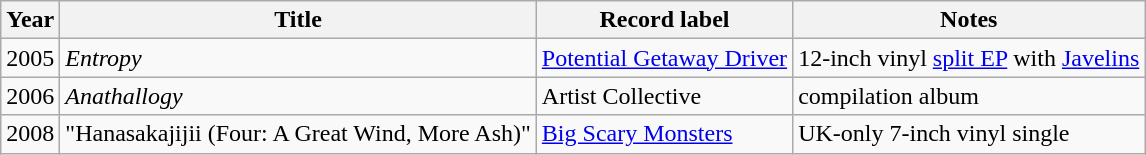<table class="wikitable plainrowheaders">
<tr>
<th>Year</th>
<th>Title</th>
<th>Record label</th>
<th>Notes</th>
</tr>
<tr>
<td>2005</td>
<td><em>Entropy</em></td>
<td><a href='#'>Potential Getaway Driver</a></td>
<td>12-inch vinyl <a href='#'>split EP</a> with <a href='#'>Javelins</a></td>
</tr>
<tr>
<td>2006</td>
<td><em>Anathallogy</em></td>
<td>Artist Collective</td>
<td>compilation album</td>
</tr>
<tr>
<td>2008</td>
<td>"Hanasakajijii (Four: A Great Wind, More Ash)"</td>
<td><a href='#'>Big Scary Monsters</a></td>
<td>UK-only 7-inch vinyl single</td>
</tr>
</table>
